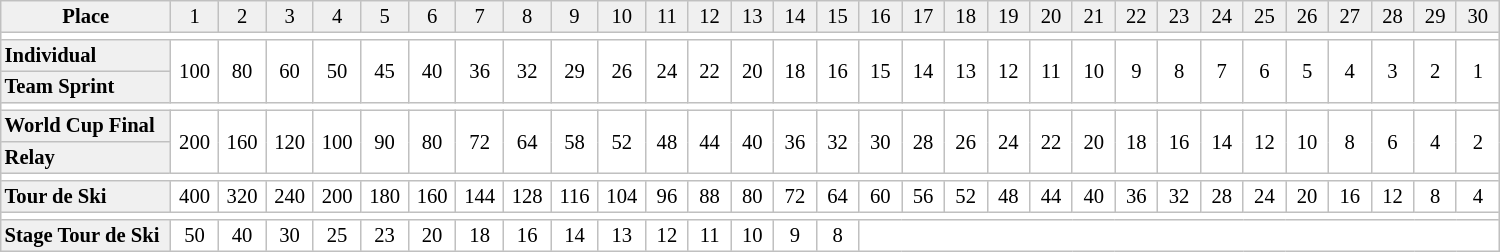<table border="1" cellpadding="2" cellspacing="0" style="border:1px solid #C0C0C0; border-collapse:collapse; font-size:86%; margin-top:1em; text-align:center" width="1000">
<tr bgcolor="#F0F0F0">
<td width=150><strong>Place</strong></td>
<td width=32>1</td>
<td width=32>2</td>
<td width=32>3</td>
<td width=32>4</td>
<td width=32>5</td>
<td width=32>6</td>
<td width=32>7</td>
<td width=32>8</td>
<td width=32>9</td>
<td width=32>10</td>
<td width=32>11</td>
<td width=32>12</td>
<td width=32>13</td>
<td width=32>14</td>
<td width=32>15</td>
<td width=32>16</td>
<td width=32>17</td>
<td width=32>18</td>
<td width=32>19</td>
<td width=32>20</td>
<td width=32>21</td>
<td width=32>22</td>
<td width=32>23</td>
<td width=32>24</td>
<td width=32>25</td>
<td width=32>26</td>
<td width=32>27</td>
<td width=32>28</td>
<td width=32>29</td>
<td width=32>30</td>
</tr>
<tr>
<td colspan=31></td>
</tr>
<tr>
<td bgcolor="#F0F0F0" align=left><strong>Individual</strong></td>
<td rowspan=2>100</td>
<td rowspan=2>80</td>
<td rowspan=2>60</td>
<td rowspan=2>50</td>
<td rowspan=2>45</td>
<td rowspan=2>40</td>
<td rowspan=2>36</td>
<td rowspan=2>32</td>
<td rowspan=2>29</td>
<td rowspan=2>26</td>
<td rowspan=2>24</td>
<td rowspan=2>22</td>
<td rowspan=2>20</td>
<td rowspan=2>18</td>
<td rowspan=2>16</td>
<td rowspan=2>15</td>
<td rowspan=2>14</td>
<td rowspan=2>13</td>
<td rowspan=2>12</td>
<td rowspan=2>11</td>
<td rowspan=2>10</td>
<td rowspan=2>9</td>
<td rowspan=2>8</td>
<td rowspan=2>7</td>
<td rowspan=2>6</td>
<td rowspan=2>5</td>
<td rowspan=2>4</td>
<td rowspan=2>3</td>
<td rowspan=2>2</td>
<td rowspan=2>1</td>
</tr>
<tr>
<td bgcolor="#F0F0F0" align=left><strong>Team Sprint</strong></td>
</tr>
<tr>
<td colspan=31></td>
</tr>
<tr>
<td bgcolor="#F0F0F0" align=left><strong>World Cup Final</strong></td>
<td rowspan=2>200</td>
<td rowspan=2>160</td>
<td rowspan=2>120</td>
<td rowspan=2>100</td>
<td rowspan=2>90</td>
<td rowspan=2>80</td>
<td rowspan=2>72</td>
<td rowspan=2>64</td>
<td rowspan=2>58</td>
<td rowspan=2>52</td>
<td rowspan=2>48</td>
<td rowspan=2>44</td>
<td rowspan=2>40</td>
<td rowspan=2>36</td>
<td rowspan=2>32</td>
<td rowspan=2>30</td>
<td rowspan=2>28</td>
<td rowspan=2>26</td>
<td rowspan=2>24</td>
<td rowspan=2>22</td>
<td rowspan=2>20</td>
<td rowspan=2>18</td>
<td rowspan=2>16</td>
<td rowspan=2>14</td>
<td rowspan=2>12</td>
<td rowspan=2>10</td>
<td rowspan=2>8</td>
<td rowspan=2>6</td>
<td rowspan=2>4</td>
<td rowspan=2>2</td>
</tr>
<tr>
<td bgcolor="#F0F0F0" align=left><strong>Relay</strong></td>
</tr>
<tr>
<td colspan=31></td>
</tr>
<tr>
<td bgcolor="#F0F0F0" align=left><strong>Tour de Ski</strong></td>
<td>400</td>
<td>320</td>
<td>240</td>
<td>200</td>
<td>180</td>
<td>160</td>
<td>144</td>
<td>128</td>
<td>116</td>
<td>104</td>
<td>96</td>
<td>88</td>
<td>80</td>
<td>72</td>
<td>64</td>
<td>60</td>
<td>56</td>
<td>52</td>
<td>48</td>
<td>44</td>
<td>40</td>
<td>36</td>
<td>32</td>
<td>28</td>
<td>24</td>
<td>20</td>
<td>16</td>
<td>12</td>
<td>8</td>
<td>4</td>
</tr>
<tr>
<td colspan=31></td>
</tr>
<tr>
<td bgcolor="#F0F0F0" align=left><strong>Stage Tour de Ski</strong></td>
<td>50</td>
<td>40</td>
<td>30</td>
<td>25</td>
<td>23</td>
<td>20</td>
<td>18</td>
<td>16</td>
<td>14</td>
<td>13</td>
<td>12</td>
<td>11</td>
<td>10</td>
<td>9</td>
<td>8</td>
<td colspan=15></td>
</tr>
</table>
